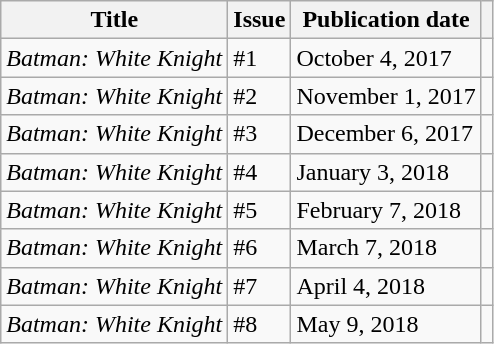<table class="wikitable">
<tr>
<th>Title</th>
<th>Issue</th>
<th>Publication date</th>
<th></th>
</tr>
<tr>
<td><em>Batman: White Knight</em></td>
<td>#1</td>
<td>October 4, 2017</td>
<td></td>
</tr>
<tr>
<td><em>Batman: White Knight</em></td>
<td>#2</td>
<td>November 1, 2017</td>
<td></td>
</tr>
<tr>
<td><em>Batman: White Knight</em></td>
<td>#3</td>
<td>December 6, 2017</td>
<td></td>
</tr>
<tr>
<td><em>Batman: White Knight</em></td>
<td>#4</td>
<td>January 3, 2018</td>
<td></td>
</tr>
<tr>
<td><em>Batman: White Knight</em></td>
<td>#5</td>
<td>February 7, 2018</td>
<td></td>
</tr>
<tr>
<td><em>Batman: White Knight</em></td>
<td>#6</td>
<td>March 7, 2018</td>
<td></td>
</tr>
<tr>
<td><em>Batman: White Knight</em></td>
<td>#7</td>
<td>April 4, 2018</td>
<td></td>
</tr>
<tr>
<td><em>Batman: White Knight</em></td>
<td>#8</td>
<td>May 9, 2018</td>
<td></td>
</tr>
</table>
